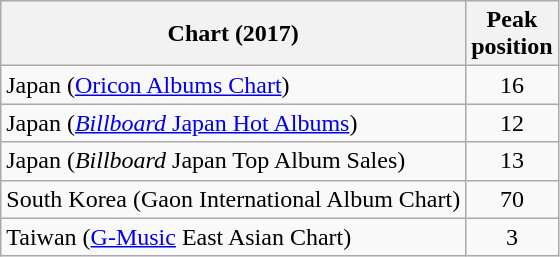<table class="wikitable sortable">
<tr>
<th>Chart (2017)</th>
<th>Peak<br>position</th>
</tr>
<tr>
<td>Japan (<a href='#'>Oricon Albums Chart</a>)</td>
<td align="center">16</td>
</tr>
<tr>
<td>Japan (<a href='#'><em>Billboard</em> Japan Hot Albums</a>)</td>
<td align="center">12</td>
</tr>
<tr>
<td>Japan (<em>Billboard</em> Japan Top Album Sales)</td>
<td align="center">13</td>
</tr>
<tr>
<td>South Korea (Gaon International Album Chart)</td>
<td align="center">70</td>
</tr>
<tr>
<td>Taiwan (<a href='#'>G-Music</a> East Asian Chart)</td>
<td align="center">3</td>
</tr>
</table>
